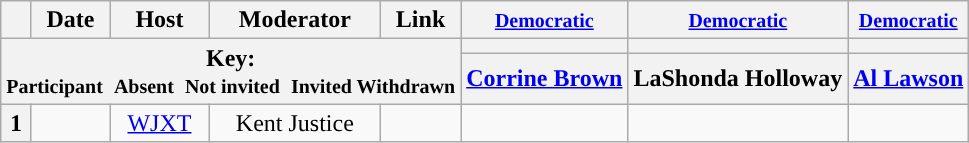<table class="wikitable" style="text-align:center;">
<tr>
<th scope="col"></th>
<th scope="col">Date</th>
<th scope="col">Host</th>
<th scope="col">Moderator</th>
<th scope="col">Link</th>
<th scope="col"><small><a href='#'>Democratic</a></small></th>
<th scope="col"><small><a href='#'>Democratic</a></small></th>
<th scope="col"><small><a href='#'>Democratic</a></small></th>
</tr>
<tr>
<th colspan="5" rowspan="2">Key:<br> <small>Participant </small>  <small>Absent </small>  <small>Not invited </small>  <small>Invited  Withdrawn</small></th>
<th scope="col" style="background:"></th>
<th scope="col" style="background:"></th>
<th scope="col" style="background:"></th>
</tr>
<tr>
<th scope="col"><a href='#'>Corrine Brown</a></th>
<th scope="col">LaShonda Holloway</th>
<th scope="col"><a href='#'>Al Lawson</a></th>
</tr>
<tr>
<th>1</th>
<td style="white-space:nowrap;"></td>
<td style="white-space:nowrap;"><a href='#'>WJXT</a></td>
<td style="white-space:nowrap;">Kent Justice</td>
<td style="white-space:nowrap;"></td>
<td></td>
<td></td>
<td></td>
</tr>
</table>
